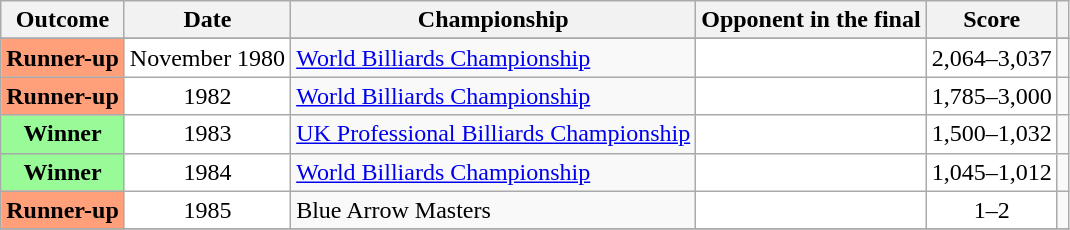<table class="sortable wikitable plainrowheaders">
<tr>
<th scope="col">Outcome</th>
<th scope="col">Date</th>
<th scope="col">Championship</th>
<th scope="col">Opponent in the final</th>
<th scope="col" align="center">Score</th>
<th scope="col"></th>
</tr>
<tr style="background:#e5d1cb;">
</tr>
<tr>
<th scope="row" style="background:#ffa07a;">Runner-up</th>
<td bgcolor="FFFFFF" style="text-align:center">November 1980</td>
<td><a href='#'>World Billiards Championship</a></td>
<td bgcolor="FFFFFF"></td>
<td bgcolor="FFFFFF" style="text-align:center">2,064–3,037</td>
<td></td>
</tr>
<tr>
<th scope="row" style="background:#ffa07a;">Runner-up</th>
<td bgcolor="FFFFFF" style="text-align:center">1982</td>
<td><a href='#'>World Billiards Championship</a></td>
<td bgcolor="FFFFFF"></td>
<td bgcolor="FFFFFF" style="text-align:center">1,785–3,000</td>
<td></td>
</tr>
<tr>
<th scope="row" style="background:#98FB98">Winner</th>
<td bgcolor="FFFFFF" style="text-align:center">1983</td>
<td><a href='#'>UK Professional Billiards Championship</a></td>
<td bgcolor="FFFFFF"></td>
<td bgcolor="FFFFFF" style="text-align:center">1,500–1,032</td>
<td></td>
</tr>
<tr>
<th scope="row" style="background:#98FB98">Winner</th>
<td bgcolor="FFFFFF" style="text-align:center">1984</td>
<td><a href='#'>World Billiards Championship</a></td>
<td bgcolor="FFFFFF"></td>
<td bgcolor="FFFFFF" style="text-align:center">1,045–1,012</td>
<td></td>
</tr>
<tr>
<th scope="row" style="background:#ffa07a;">Runner-up</th>
<td bgcolor="FFFFFF" style="text-align:center">1985</td>
<td>Blue Arrow Masters</td>
<td bgcolor="FFFFFF"></td>
<td bgcolor="FFFFFF" style="text-align:center">1–2</td>
<td></td>
</tr>
<tr>
</tr>
</table>
